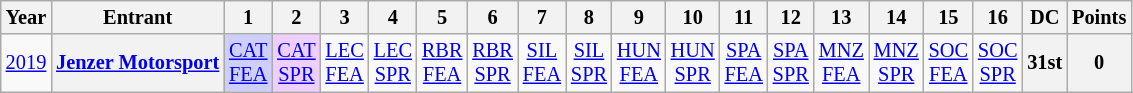<table class="wikitable" style="text-align:center; font-size:85%">
<tr>
<th>Year</th>
<th>Entrant</th>
<th>1</th>
<th>2</th>
<th>3</th>
<th>4</th>
<th>5</th>
<th>6</th>
<th>7</th>
<th>8</th>
<th>9</th>
<th>10</th>
<th>11</th>
<th>12</th>
<th>13</th>
<th>14</th>
<th>15</th>
<th>16</th>
<th>DC</th>
<th>Points</th>
</tr>
<tr>
<td><a href='#'>2019</a></td>
<th nowrap><a href='#'>Jenzer Motorsport</a></th>
<td style="background:#CFCFFF;"><a href='#'>CAT<br>FEA</a><br></td>
<td style="background:#EFCFFF;"><a href='#'>CAT<br>SPR</a><br></td>
<td><a href='#'>LEC<br>FEA</a></td>
<td><a href='#'>LEC<br>SPR</a></td>
<td style="background:#;"><a href='#'>RBR<br>FEA</a><br></td>
<td style="background:#;"><a href='#'>RBR<br>SPR</a><br></td>
<td style="background:#;"><a href='#'>SIL<br>FEA</a><br></td>
<td style="background:#;"><a href='#'>SIL<br>SPR</a><br></td>
<td style="background:#;"><a href='#'>HUN<br>FEA</a><br></td>
<td style="background:#;"><a href='#'>HUN<br>SPR</a><br></td>
<td style="background:#;"><a href='#'>SPA<br>FEA</a><br></td>
<td style="background:#;"><a href='#'>SPA<br>SPR</a><br></td>
<td style="background:#;"><a href='#'>MNZ<br>FEA</a><br></td>
<td style="background:#;"><a href='#'>MNZ<br>SPR</a><br></td>
<td style="background:#;"><a href='#'>SOC<br>FEA</a><br></td>
<td style="background:#;"><a href='#'>SOC<br>SPR</a><br></td>
<th>31st</th>
<th>0</th>
</tr>
</table>
